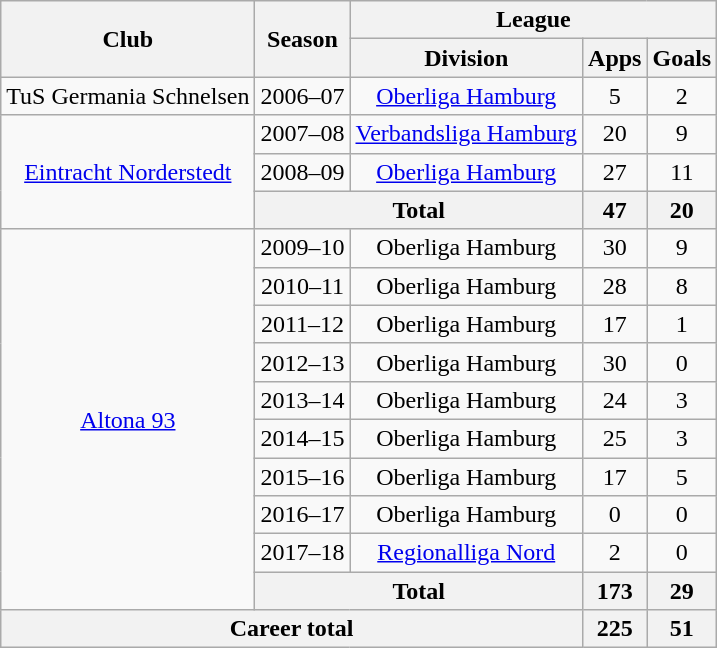<table class="wikitable" style="text-align:center">
<tr>
<th rowspan="2">Club</th>
<th rowspan="2">Season</th>
<th colspan="3">League</th>
</tr>
<tr>
<th>Division</th>
<th>Apps</th>
<th>Goals</th>
</tr>
<tr>
<td>TuS Germania Schnelsen</td>
<td>2006–07</td>
<td><a href='#'>Oberliga Hamburg</a></td>
<td>5</td>
<td>2</td>
</tr>
<tr>
<td rowspan="3"><a href='#'>Eintracht Norderstedt</a></td>
<td>2007–08</td>
<td><a href='#'>Verbandsliga Hamburg</a></td>
<td>20</td>
<td>9</td>
</tr>
<tr>
<td>2008–09</td>
<td><a href='#'>Oberliga Hamburg</a></td>
<td>27</td>
<td>11</td>
</tr>
<tr>
<th colspan="2">Total</th>
<th>47</th>
<th>20</th>
</tr>
<tr>
<td rowspan="10"><a href='#'>Altona 93</a></td>
<td>2009–10</td>
<td>Oberliga Hamburg</td>
<td>30</td>
<td>9</td>
</tr>
<tr>
<td>2010–11</td>
<td>Oberliga Hamburg</td>
<td>28</td>
<td>8</td>
</tr>
<tr>
<td>2011–12</td>
<td>Oberliga Hamburg</td>
<td>17</td>
<td>1</td>
</tr>
<tr>
<td>2012–13</td>
<td>Oberliga Hamburg</td>
<td>30</td>
<td>0</td>
</tr>
<tr>
<td>2013–14</td>
<td>Oberliga Hamburg</td>
<td>24</td>
<td>3</td>
</tr>
<tr>
<td>2014–15</td>
<td>Oberliga Hamburg</td>
<td>25</td>
<td>3</td>
</tr>
<tr>
<td>2015–16</td>
<td>Oberliga Hamburg</td>
<td>17</td>
<td>5</td>
</tr>
<tr>
<td>2016–17</td>
<td>Oberliga Hamburg</td>
<td>0</td>
<td>0</td>
</tr>
<tr>
<td>2017–18</td>
<td><a href='#'>Regionalliga Nord</a></td>
<td>2</td>
<td>0</td>
</tr>
<tr>
<th colspan="2">Total</th>
<th>173</th>
<th>29</th>
</tr>
<tr>
<th colspan="3">Career total</th>
<th>225</th>
<th>51</th>
</tr>
</table>
